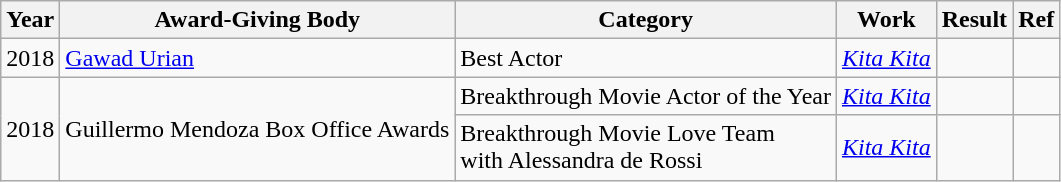<table class="wikitable sortable">
<tr>
<th>Year</th>
<th>Award-Giving Body</th>
<th>Category</th>
<th>Work</th>
<th>Result</th>
<th>Ref</th>
</tr>
<tr>
<td>2018</td>
<td><a href='#'>Gawad Urian</a></td>
<td>Best Actor</td>
<td><em><a href='#'>Kita Kita</a></em></td>
<td></td>
<td></td>
</tr>
<tr>
<td rowspan="2">2018</td>
<td rowspan="2">Guillermo Mendoza Box Office Awards</td>
<td>Breakthrough Movie Actor of the Year</td>
<td><em><a href='#'>Kita Kita</a></em></td>
<td></td>
<td></td>
</tr>
<tr>
<td>Breakthrough Movie Love Team<br>with Alessandra de Rossi</td>
<td><em><a href='#'>Kita Kita</a></em></td>
<td></td>
<td></td>
</tr>
</table>
